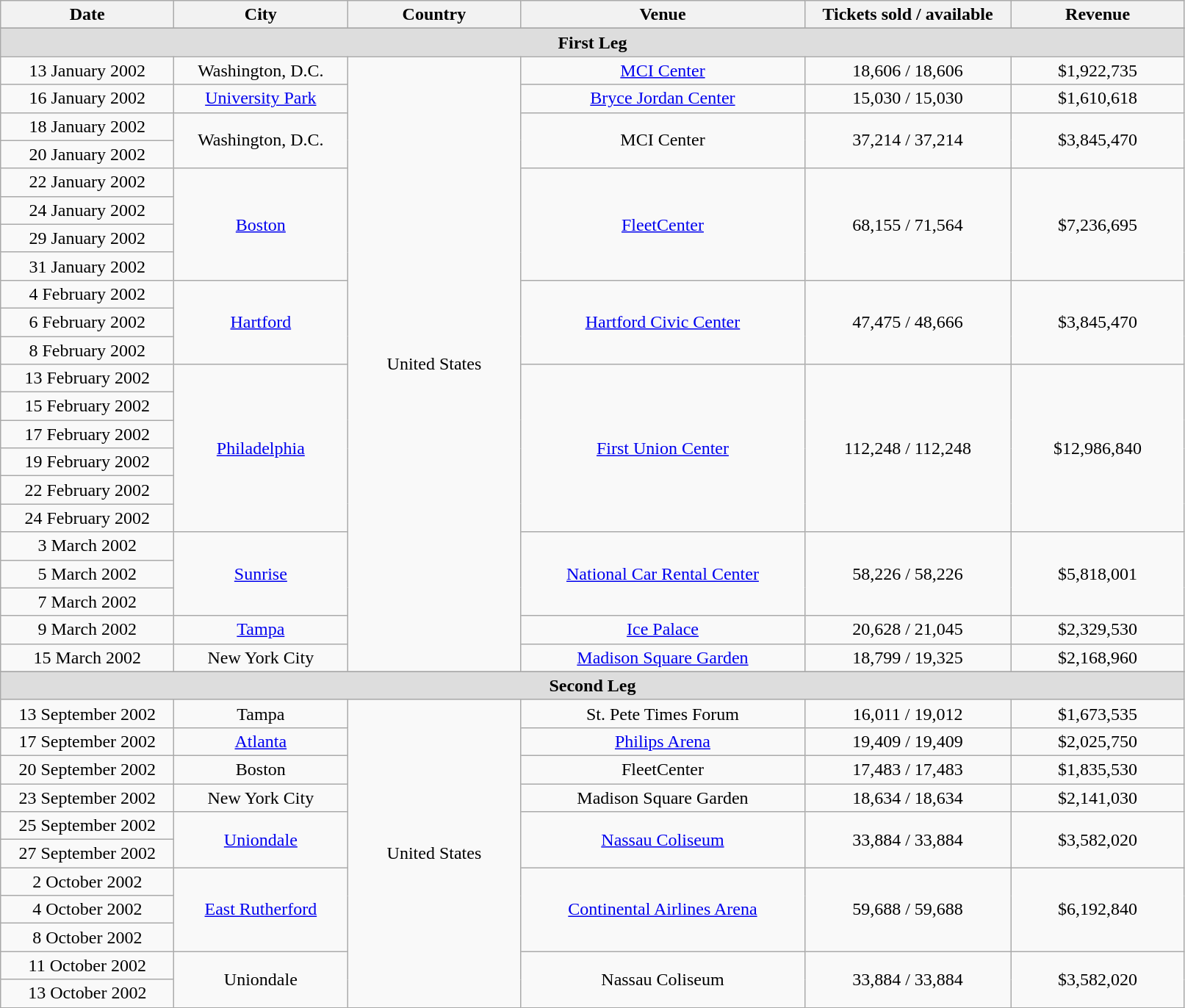<table class="wikitable" style="text-align:center;">
<tr>
<th width="150">Date</th>
<th width="150">City</th>
<th width="150">Country</th>
<th width="250">Venue</th>
<th width="180">Tickets sold / available</th>
<th width="150">Revenue</th>
</tr>
<tr>
</tr>
<tr style="background:#ddd;">
<td colspan="6"><strong>First Leg</strong></td>
</tr>
<tr>
<td>13 January 2002</td>
<td>Washington, D.C.</td>
<td rowspan="22">United States</td>
<td><a href='#'>MCI Center</a></td>
<td>18,606 / 18,606</td>
<td>$1,922,735</td>
</tr>
<tr>
<td>16 January 2002</td>
<td><a href='#'>University Park</a></td>
<td><a href='#'>Bryce Jordan Center</a></td>
<td>15,030 / 15,030</td>
<td>$1,610,618</td>
</tr>
<tr>
<td>18 January 2002</td>
<td rowspan="2">Washington, D.C.</td>
<td rowspan="2">MCI Center</td>
<td rowspan="2">37,214 / 37,214</td>
<td rowspan="2">$3,845,470</td>
</tr>
<tr>
<td>20 January 2002</td>
</tr>
<tr>
<td>22 January 2002</td>
<td rowspan="4"><a href='#'>Boston</a></td>
<td rowspan="4"><a href='#'>FleetCenter</a></td>
<td rowspan="4">68,155 / 71,564</td>
<td rowspan="4">$7,236,695</td>
</tr>
<tr>
<td>24 January 2002</td>
</tr>
<tr>
<td>29 January 2002</td>
</tr>
<tr>
<td>31 January 2002</td>
</tr>
<tr>
<td>4 February 2002</td>
<td rowspan="3"><a href='#'>Hartford</a></td>
<td rowspan="3"><a href='#'>Hartford Civic Center</a></td>
<td rowspan="3">47,475 / 48,666</td>
<td rowspan="3">$3,845,470</td>
</tr>
<tr>
<td>6 February 2002</td>
</tr>
<tr>
<td>8 February 2002</td>
</tr>
<tr>
<td>13 February 2002</td>
<td rowspan="6"><a href='#'>Philadelphia</a></td>
<td rowspan="6"><a href='#'>First Union Center</a></td>
<td rowspan="6">112,248 / 112,248</td>
<td rowspan="6">$12,986,840</td>
</tr>
<tr>
<td>15 February 2002</td>
</tr>
<tr>
<td>17 February 2002</td>
</tr>
<tr>
<td>19 February 2002</td>
</tr>
<tr>
<td>22 February 2002</td>
</tr>
<tr>
<td>24 February 2002</td>
</tr>
<tr>
<td>3 March 2002</td>
<td rowspan="3"><a href='#'>Sunrise</a></td>
<td rowspan="3"><a href='#'>National Car Rental Center</a></td>
<td rowspan="3">58,226 / 58,226</td>
<td rowspan="3">$5,818,001</td>
</tr>
<tr>
<td>5 March 2002</td>
</tr>
<tr>
<td>7 March 2002</td>
</tr>
<tr>
<td>9 March 2002</td>
<td><a href='#'>Tampa</a></td>
<td><a href='#'>Ice Palace</a></td>
<td>20,628 / 21,045</td>
<td>$2,329,530</td>
</tr>
<tr>
<td>15 March 2002</td>
<td>New York City</td>
<td><a href='#'>Madison Square Garden</a></td>
<td>18,799 / 19,325</td>
<td>$2,168,960</td>
</tr>
<tr>
</tr>
<tr style="background:#ddd;">
<td colspan="6"><strong>Second Leg</strong></td>
</tr>
<tr>
<td>13 September 2002</td>
<td>Tampa</td>
<td rowspan="11">United States</td>
<td>St. Pete Times Forum</td>
<td>16,011 / 19,012</td>
<td>$1,673,535</td>
</tr>
<tr>
<td>17 September 2002</td>
<td><a href='#'>Atlanta</a></td>
<td><a href='#'>Philips Arena</a></td>
<td>19,409 / 19,409</td>
<td>$2,025,750</td>
</tr>
<tr>
<td>20 September 2002</td>
<td>Boston</td>
<td>FleetCenter</td>
<td>17,483 / 17,483</td>
<td>$1,835,530</td>
</tr>
<tr>
<td>23 September 2002</td>
<td>New York City</td>
<td>Madison Square Garden</td>
<td>18,634 / 18,634</td>
<td>$2,141,030</td>
</tr>
<tr>
<td>25 September 2002</td>
<td rowspan="2"><a href='#'>Uniondale</a></td>
<td rowspan="2"><a href='#'>Nassau Coliseum</a></td>
<td rowspan="2">33,884 / 33,884</td>
<td rowspan="2">$3,582,020</td>
</tr>
<tr>
<td>27 September 2002</td>
</tr>
<tr>
<td>2 October 2002</td>
<td rowspan="3"><a href='#'>East Rutherford</a></td>
<td rowspan="3"><a href='#'>Continental Airlines Arena</a></td>
<td rowspan="3">59,688 / 59,688</td>
<td rowspan="3">$6,192,840</td>
</tr>
<tr>
<td>4 October 2002</td>
</tr>
<tr>
<td>8 October 2002</td>
</tr>
<tr>
<td>11 October 2002</td>
<td rowspan="2">Uniondale</td>
<td rowspan="2">Nassau Coliseum</td>
<td rowspan="2">33,884 / 33,884</td>
<td rowspan="2">$3,582,020</td>
</tr>
<tr>
<td>13 October 2002</td>
</tr>
</table>
